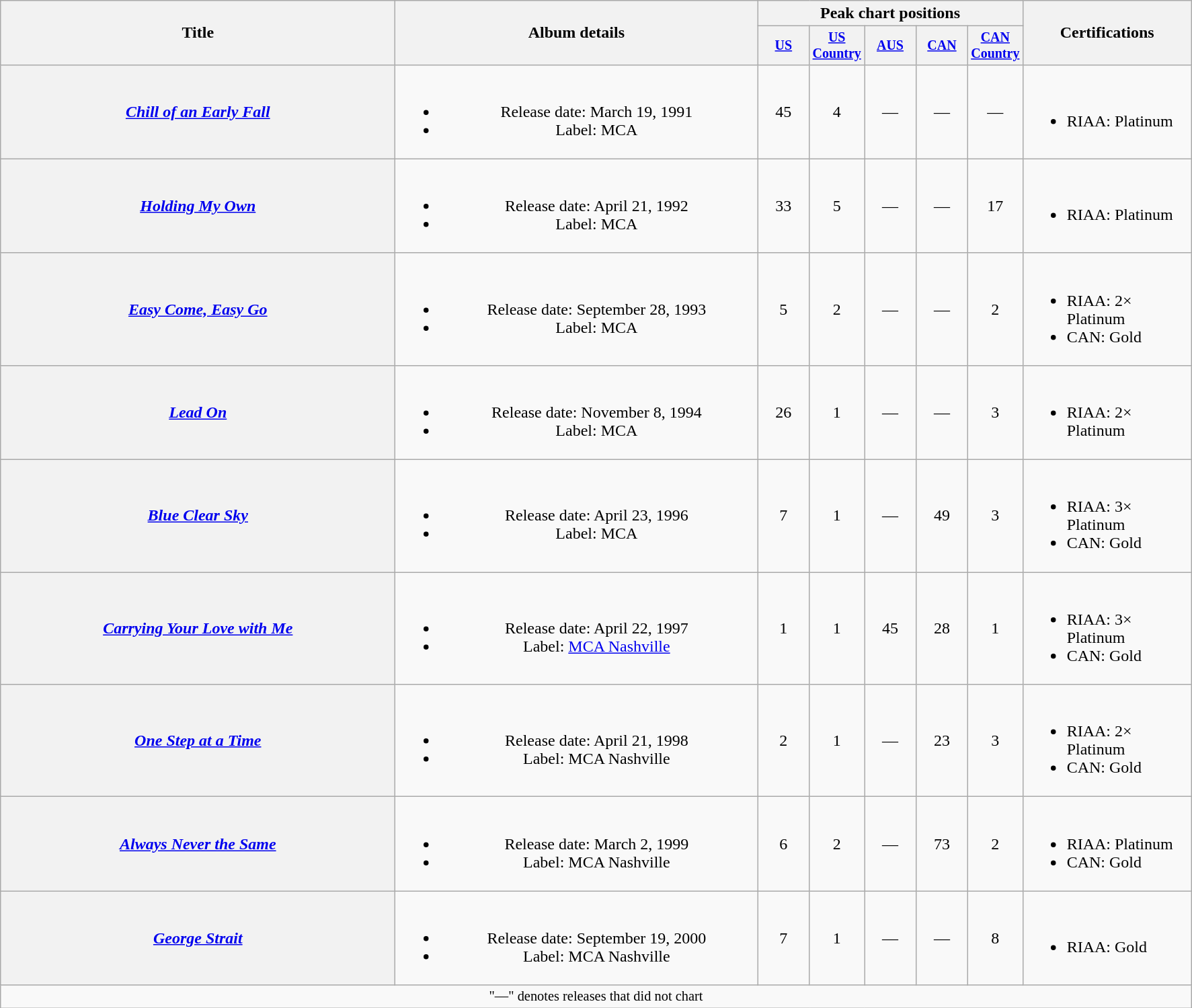<table class="wikitable plainrowheaders" style="text-align:center;">
<tr>
<th rowspan="2" style="width:24em;">Title</th>
<th rowspan="2" style="width:22em;">Album details</th>
<th colspan="5">Peak chart positions</th>
<th rowspan="2" style="width:10em;">Certifications</th>
</tr>
<tr style="font-size:smaller;">
<th width="45"><a href='#'>US</a><br></th>
<th width="45"><a href='#'>US Country</a><br></th>
<th width="45"><a href='#'>AUS</a><br></th>
<th width="45"><a href='#'>CAN</a><br></th>
<th width="45"><a href='#'>CAN Country</a><br></th>
</tr>
<tr>
<th scope="row"><em><a href='#'>Chill of an Early Fall</a></em></th>
<td><br><ul><li>Release date: March 19, 1991</li><li>Label: MCA</li></ul></td>
<td>45</td>
<td>4</td>
<td>—</td>
<td>—</td>
<td>—</td>
<td align="left"><br><ul><li>RIAA: Platinum</li></ul></td>
</tr>
<tr>
<th scope="row"><em><a href='#'>Holding My Own</a></em></th>
<td><br><ul><li>Release date: April 21, 1992</li><li>Label: MCA</li></ul></td>
<td>33</td>
<td>5</td>
<td>—</td>
<td>—</td>
<td>17</td>
<td align="left"><br><ul><li>RIAA: Platinum</li></ul></td>
</tr>
<tr>
<th scope="row"><em><a href='#'>Easy Come, Easy Go</a></em></th>
<td><br><ul><li>Release date: September 28, 1993</li><li>Label: MCA</li></ul></td>
<td>5</td>
<td>2</td>
<td>—</td>
<td>—</td>
<td>2</td>
<td align="left"><br><ul><li>RIAA: 2× Platinum</li><li>CAN: Gold</li></ul></td>
</tr>
<tr>
<th scope="row"><em><a href='#'>Lead On</a></em></th>
<td><br><ul><li>Release date: November 8, 1994</li><li>Label: MCA</li></ul></td>
<td>26</td>
<td>1</td>
<td>—</td>
<td>—</td>
<td>3</td>
<td align="left"><br><ul><li>RIAA: 2× Platinum</li></ul></td>
</tr>
<tr>
<th scope="row"><em><a href='#'>Blue Clear Sky</a></em></th>
<td><br><ul><li>Release date: April 23, 1996</li><li>Label: MCA</li></ul></td>
<td>7</td>
<td>1</td>
<td>—</td>
<td>49</td>
<td>3</td>
<td align="left"><br><ul><li>RIAA: 3× Platinum</li><li>CAN: Gold</li></ul></td>
</tr>
<tr>
<th scope="row"><em><a href='#'>Carrying Your Love with Me</a></em></th>
<td><br><ul><li>Release date: April 22, 1997</li><li>Label: <a href='#'>MCA Nashville</a></li></ul></td>
<td>1</td>
<td>1</td>
<td>45</td>
<td>28</td>
<td>1</td>
<td align="left"><br><ul><li>RIAA: 3× Platinum</li><li>CAN: Gold</li></ul></td>
</tr>
<tr>
<th scope="row"><em><a href='#'>One Step at a Time</a></em></th>
<td><br><ul><li>Release date: April 21, 1998</li><li>Label: MCA Nashville</li></ul></td>
<td>2</td>
<td>1</td>
<td>—</td>
<td>23</td>
<td>3</td>
<td align="left"><br><ul><li>RIAA: 2× Platinum</li><li>CAN: Gold</li></ul></td>
</tr>
<tr>
<th scope="row"><em><a href='#'>Always Never the Same</a></em></th>
<td><br><ul><li>Release date: March 2, 1999</li><li>Label: MCA Nashville</li></ul></td>
<td>6</td>
<td>2</td>
<td>—</td>
<td>73</td>
<td>2</td>
<td align="left"><br><ul><li>RIAA: Platinum</li><li>CAN: Gold</li></ul></td>
</tr>
<tr>
<th scope="row"><em><a href='#'>George Strait</a></em></th>
<td><br><ul><li>Release date: September 19, 2000</li><li>Label: MCA Nashville</li></ul></td>
<td>7</td>
<td>1</td>
<td>—</td>
<td>—</td>
<td>8</td>
<td align="left"><br><ul><li>RIAA: Gold</li></ul></td>
</tr>
<tr>
<td colspan="8" style="font-size:85%">"—" denotes releases that did not chart</td>
</tr>
</table>
